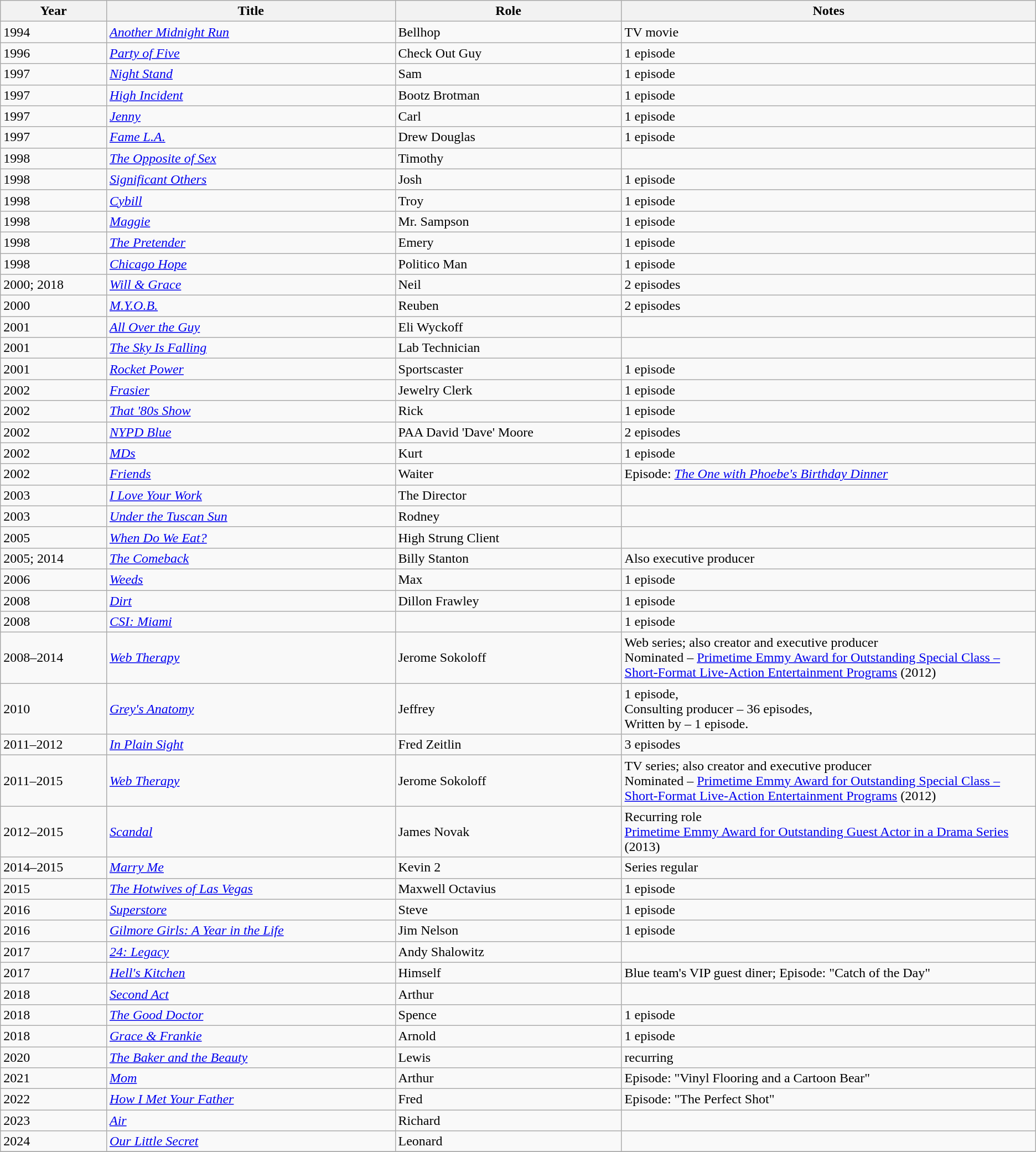<table class="wikitable sortable">
<tr>
<th>Year</th>
<th>Title</th>
<th>Role</th>
<th class="unsortable" width=40%>Notes</th>
</tr>
<tr>
<td>1994</td>
<td><em><a href='#'>Another Midnight Run</a></em></td>
<td>Bellhop</td>
<td>TV movie</td>
</tr>
<tr>
<td>1996</td>
<td><em><a href='#'>Party of Five</a></em></td>
<td>Check Out Guy</td>
<td>1 episode</td>
</tr>
<tr>
<td>1997</td>
<td><em><a href='#'>Night Stand</a></em></td>
<td>Sam</td>
<td>1 episode</td>
</tr>
<tr>
<td>1997</td>
<td><em><a href='#'>High Incident</a></em></td>
<td>Bootz Brotman</td>
<td>1 episode</td>
</tr>
<tr>
<td>1997</td>
<td><em><a href='#'>Jenny</a></em></td>
<td>Carl</td>
<td>1 episode</td>
</tr>
<tr>
<td>1997</td>
<td><em><a href='#'>Fame L.A.</a></em></td>
<td>Drew Douglas</td>
<td>1 episode</td>
</tr>
<tr>
<td>1998</td>
<td><em><a href='#'>The Opposite of Sex</a></em></td>
<td>Timothy</td>
<td></td>
</tr>
<tr>
<td>1998</td>
<td><em><a href='#'>Significant Others</a></em></td>
<td>Josh</td>
<td>1 episode</td>
</tr>
<tr>
<td>1998</td>
<td><em><a href='#'>Cybill</a></em></td>
<td>Troy</td>
<td>1 episode</td>
</tr>
<tr>
<td>1998</td>
<td><em><a href='#'>Maggie</a></em></td>
<td>Mr. Sampson</td>
<td>1 episode</td>
</tr>
<tr>
<td>1998</td>
<td><em><a href='#'>The Pretender</a></em></td>
<td>Emery</td>
<td>1 episode</td>
</tr>
<tr>
<td>1998</td>
<td><em><a href='#'>Chicago Hope</a></em></td>
<td>Politico Man</td>
<td>1 episode</td>
</tr>
<tr>
<td>2000; 2018</td>
<td><em><a href='#'>Will & Grace</a></em></td>
<td>Neil</td>
<td>2 episodes</td>
</tr>
<tr>
<td>2000</td>
<td><em><a href='#'>M.Y.O.B.</a></em></td>
<td>Reuben</td>
<td>2 episodes</td>
</tr>
<tr>
<td>2001</td>
<td><em><a href='#'>All Over the Guy</a></em></td>
<td>Eli Wyckoff</td>
<td></td>
</tr>
<tr>
<td>2001</td>
<td><em><a href='#'>The Sky Is Falling</a></em></td>
<td>Lab Technician</td>
<td></td>
</tr>
<tr>
<td>2001</td>
<td><em><a href='#'>Rocket Power</a></em></td>
<td>Sportscaster</td>
<td>1 episode</td>
</tr>
<tr>
<td>2002</td>
<td><em><a href='#'>Frasier</a></em></td>
<td>Jewelry Clerk</td>
<td>1 episode</td>
</tr>
<tr>
<td>2002</td>
<td><em><a href='#'>That '80s Show</a></em></td>
<td>Rick</td>
<td>1 episode</td>
</tr>
<tr>
<td>2002</td>
<td><em><a href='#'>NYPD Blue</a></em></td>
<td>PAA David 'Dave' Moore</td>
<td>2 episodes</td>
</tr>
<tr>
<td>2002</td>
<td><em><a href='#'>MDs</a></em></td>
<td>Kurt</td>
<td>1 episode</td>
</tr>
<tr>
<td>2002</td>
<td><em><a href='#'>Friends</a></em></td>
<td>Waiter</td>
<td>Episode: <em><a href='#'>The One with Phoebe's Birthday Dinner</a></em></td>
</tr>
<tr>
<td>2003</td>
<td><em><a href='#'>I Love Your Work</a></em></td>
<td>The Director</td>
<td></td>
</tr>
<tr>
<td>2003</td>
<td><em><a href='#'>Under the Tuscan Sun</a></em></td>
<td>Rodney</td>
<td></td>
</tr>
<tr>
<td>2005</td>
<td><em><a href='#'>When Do We Eat?</a></em></td>
<td>High Strung Client</td>
<td></td>
</tr>
<tr>
<td>2005; 2014</td>
<td><em><a href='#'>The Comeback</a></em></td>
<td>Billy Stanton</td>
<td>Also executive producer</td>
</tr>
<tr>
<td>2006</td>
<td><em><a href='#'>Weeds</a></em></td>
<td>Max</td>
<td>1 episode</td>
</tr>
<tr>
<td>2008</td>
<td><em><a href='#'>Dirt</a></em></td>
<td>Dillon Frawley</td>
<td>1 episode</td>
</tr>
<tr>
<td>2008</td>
<td><em><a href='#'>CSI: Miami</a></em></td>
<td></td>
<td>1 episode</td>
</tr>
<tr>
<td>2008–2014</td>
<td><em><a href='#'>Web Therapy</a></em></td>
<td>Jerome Sokoloff</td>
<td>Web series; also creator and executive producer<br>Nominated – <a href='#'>Primetime Emmy Award for Outstanding Special Class – Short-Format Live-Action Entertainment Programs</a> (2012)</td>
</tr>
<tr>
<td>2010</td>
<td><em><a href='#'>Grey's Anatomy</a></em></td>
<td>Jeffrey</td>
<td>1 episode, <br>Consulting producer – 36 episodes, <br>Written by – 1 episode.</td>
</tr>
<tr>
<td>2011–2012</td>
<td><em><a href='#'>In Plain Sight</a></em></td>
<td>Fred Zeitlin</td>
<td>3 episodes</td>
</tr>
<tr>
<td>2011–2015</td>
<td><em><a href='#'>Web Therapy</a></em></td>
<td>Jerome Sokoloff</td>
<td>TV series; also creator and executive producer<br>Nominated – <a href='#'>Primetime Emmy Award for Outstanding Special Class – Short-Format Live-Action Entertainment Programs</a> (2012)</td>
</tr>
<tr>
<td>2012–2015</td>
<td><em><a href='#'>Scandal</a></em></td>
<td>James Novak</td>
<td>Recurring role<br><a href='#'>Primetime Emmy Award for Outstanding Guest Actor in a Drama Series</a> (2013)</td>
</tr>
<tr>
<td>2014–2015</td>
<td><em><a href='#'>Marry Me</a></em></td>
<td>Kevin 2</td>
<td>Series regular</td>
</tr>
<tr>
<td>2015</td>
<td><em><a href='#'>The Hotwives of Las Vegas</a></em></td>
<td>Maxwell Octavius</td>
<td>1 episode</td>
</tr>
<tr>
<td>2016</td>
<td><em><a href='#'>Superstore</a></em></td>
<td>Steve</td>
<td>1 episode</td>
</tr>
<tr>
<td>2016</td>
<td><em><a href='#'>Gilmore Girls: A Year in the Life</a></em></td>
<td>Jim Nelson</td>
<td>1 episode</td>
</tr>
<tr>
<td>2017</td>
<td><em><a href='#'>24: Legacy</a></em></td>
<td>Andy Shalowitz</td>
<td></td>
</tr>
<tr>
<td>2017</td>
<td><em><a href='#'>Hell's Kitchen</a></em></td>
<td>Himself</td>
<td>Blue team's VIP guest diner; Episode: "Catch of the Day"</td>
</tr>
<tr>
<td>2018</td>
<td><em><a href='#'>Second Act</a></em></td>
<td>Arthur</td>
<td></td>
</tr>
<tr>
<td>2018</td>
<td><em><a href='#'>The Good Doctor</a></em></td>
<td>Spence</td>
<td>1 episode</td>
</tr>
<tr>
<td>2018</td>
<td><em><a href='#'>Grace & Frankie</a></em></td>
<td>Arnold</td>
<td>1 episode</td>
</tr>
<tr>
<td>2020</td>
<td><em><a href='#'>The Baker and the Beauty</a></em></td>
<td>Lewis</td>
<td>recurring</td>
</tr>
<tr>
<td>2021</td>
<td><em><a href='#'>Mom</a></em></td>
<td>Arthur</td>
<td>Episode: "Vinyl Flooring and a Cartoon Bear"</td>
</tr>
<tr>
<td>2022</td>
<td><em><a href='#'>How I Met Your Father</a></em></td>
<td>Fred</td>
<td>Episode: "The Perfect Shot"</td>
</tr>
<tr>
<td>2023</td>
<td><em><a href='#'>Air</a></em></td>
<td>Richard</td>
<td></td>
</tr>
<tr>
<td>2024</td>
<td><em><a href='#'>Our Little Secret</a></em></td>
<td>Leonard</td>
<td></td>
</tr>
<tr>
</tr>
</table>
